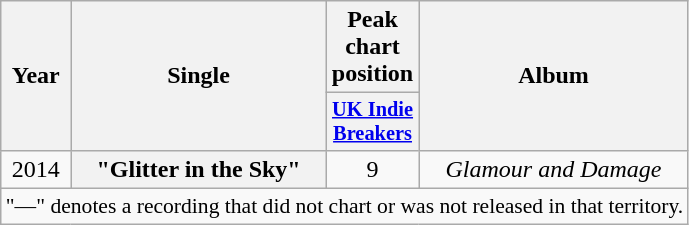<table class="wikitable plainrowheaders" style="text-align:center;">
<tr>
<th scope="col" rowspan="2">Year</th>
<th scope="col" rowspan="2">Single</th>
<th scope="col">Peak chart position</th>
<th scope="col" rowspan="2">Album</th>
</tr>
<tr>
<th scope="col" style="width:3em;font-size:85%;"><a href='#'>UK Indie Breakers</a></th>
</tr>
<tr>
<td>2014</td>
<th scope="row">"Glitter in the Sky"</th>
<td>9</td>
<td><em>Glamour and Damage</em></td>
</tr>
<tr>
<td colspan="10" style="font-size:90%">"—" denotes a recording that did not chart or was not released in that territory.</td>
</tr>
</table>
